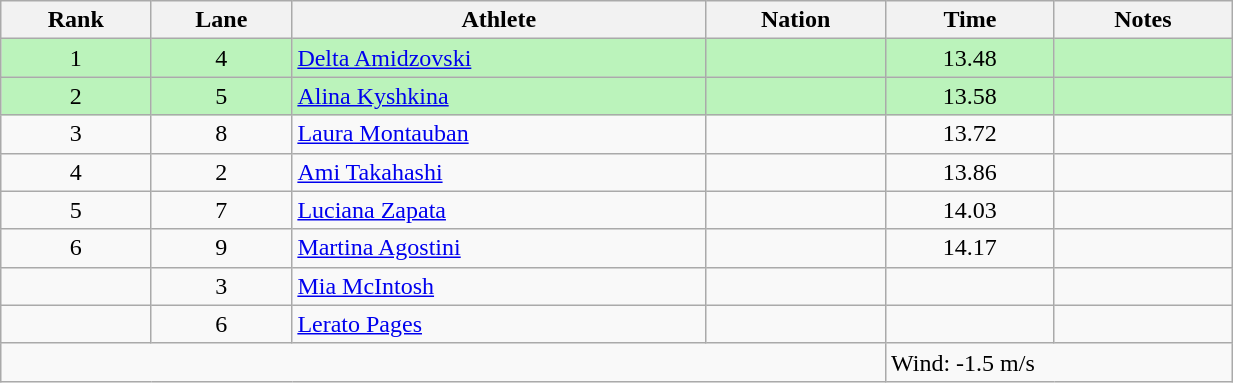<table class="wikitable sortable" style="text-align:center;width: 65%;">
<tr>
<th scope="col">Rank</th>
<th scope="col">Lane</th>
<th scope="col">Athlete</th>
<th scope="col">Nation</th>
<th scope="col">Time</th>
<th scope="col">Notes</th>
</tr>
<tr bgcolor=bbf3bb>
<td>1</td>
<td>4</td>
<td align=left><a href='#'>Delta Amidzovski</a></td>
<td align=left></td>
<td>13.48</td>
<td></td>
</tr>
<tr bgcolor=bbf3bb>
<td>2</td>
<td>5</td>
<td align=left><a href='#'>Alina Kyshkina</a></td>
<td align=left></td>
<td>13.58</td>
<td></td>
</tr>
<tr>
<td>3</td>
<td>8</td>
<td align=left><a href='#'>Laura Montauban</a></td>
<td align=left></td>
<td>13.72</td>
<td></td>
</tr>
<tr>
<td>4</td>
<td>2</td>
<td align=left><a href='#'>Ami Takahashi</a></td>
<td align=left></td>
<td>13.86</td>
<td></td>
</tr>
<tr>
<td>5</td>
<td>7</td>
<td align=left><a href='#'>Luciana Zapata</a></td>
<td align=left></td>
<td>14.03</td>
<td></td>
</tr>
<tr>
<td>6</td>
<td>9</td>
<td align=left><a href='#'>Martina Agostini</a></td>
<td align=left></td>
<td>14.17</td>
<td></td>
</tr>
<tr>
<td></td>
<td>3</td>
<td align=left><a href='#'>Mia McIntosh</a></td>
<td align=left></td>
<td></td>
<td></td>
</tr>
<tr>
<td></td>
<td>6</td>
<td align=left><a href='#'>Lerato Pages</a></td>
<td align=left></td>
<td></td>
<td></td>
</tr>
<tr class="sortbottom">
<td colspan="4"></td>
<td colspan="2" style="text-align:left;">Wind: -1.5 m/s</td>
</tr>
</table>
